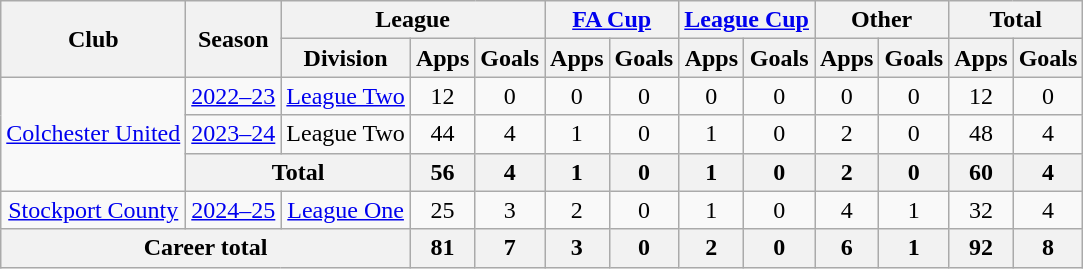<table class=wikitable style=text-align:center>
<tr>
<th rowspan=2>Club</th>
<th rowspan=2>Season</th>
<th colspan=3>League</th>
<th colspan=2><a href='#'>FA Cup</a></th>
<th colspan=2><a href='#'>League Cup</a></th>
<th colspan=2>Other</th>
<th colspan=2>Total</th>
</tr>
<tr>
<th>Division</th>
<th>Apps</th>
<th>Goals</th>
<th>Apps</th>
<th>Goals</th>
<th>Apps</th>
<th>Goals</th>
<th>Apps</th>
<th>Goals</th>
<th>Apps</th>
<th>Goals</th>
</tr>
<tr>
<td rowspan="3"><a href='#'>Colchester United</a></td>
<td><a href='#'>2022–23</a></td>
<td><a href='#'>League Two</a></td>
<td>12</td>
<td>0</td>
<td>0</td>
<td>0</td>
<td>0</td>
<td>0</td>
<td>0</td>
<td>0</td>
<td>12</td>
<td>0</td>
</tr>
<tr>
<td><a href='#'>2023–24</a></td>
<td>League Two</td>
<td>44</td>
<td>4</td>
<td>1</td>
<td>0</td>
<td>1</td>
<td>0</td>
<td>2</td>
<td>0</td>
<td>48</td>
<td>4</td>
</tr>
<tr>
<th colspan="2">Total</th>
<th>56</th>
<th>4</th>
<th>1</th>
<th>0</th>
<th>1</th>
<th>0</th>
<th>2</th>
<th>0</th>
<th>60</th>
<th>4</th>
</tr>
<tr>
<td><a href='#'>Stockport County</a></td>
<td><a href='#'>2024–25</a></td>
<td><a href='#'>League One</a></td>
<td>25</td>
<td>3</td>
<td>2</td>
<td>0</td>
<td>1</td>
<td>0</td>
<td>4</td>
<td>1</td>
<td>32</td>
<td>4</td>
</tr>
<tr>
<th colspan="3">Career total</th>
<th>81</th>
<th>7</th>
<th>3</th>
<th>0</th>
<th>2</th>
<th>0</th>
<th>6</th>
<th>1</th>
<th>92</th>
<th>8</th>
</tr>
</table>
